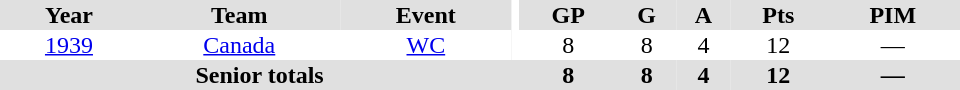<table border="0" cellpadding="1" cellspacing="0" ID="Table3" style="text-align:center; width:40em">
<tr bgcolor="#e0e0e0">
<th>Year</th>
<th>Team</th>
<th>Event</th>
<th rowspan="102" bgcolor="#ffffff"></th>
<th>GP</th>
<th>G</th>
<th>A</th>
<th>Pts</th>
<th>PIM</th>
</tr>
<tr>
<td><a href='#'>1939</a></td>
<td><a href='#'>Canada</a></td>
<td><a href='#'>WC</a></td>
<td>8</td>
<td>8</td>
<td>4</td>
<td>12</td>
<td>—</td>
</tr>
<tr bgcolor="#e0e0e0">
<th colspan="4">Senior totals</th>
<th>8</th>
<th>8</th>
<th>4</th>
<th>12</th>
<th>—</th>
</tr>
</table>
